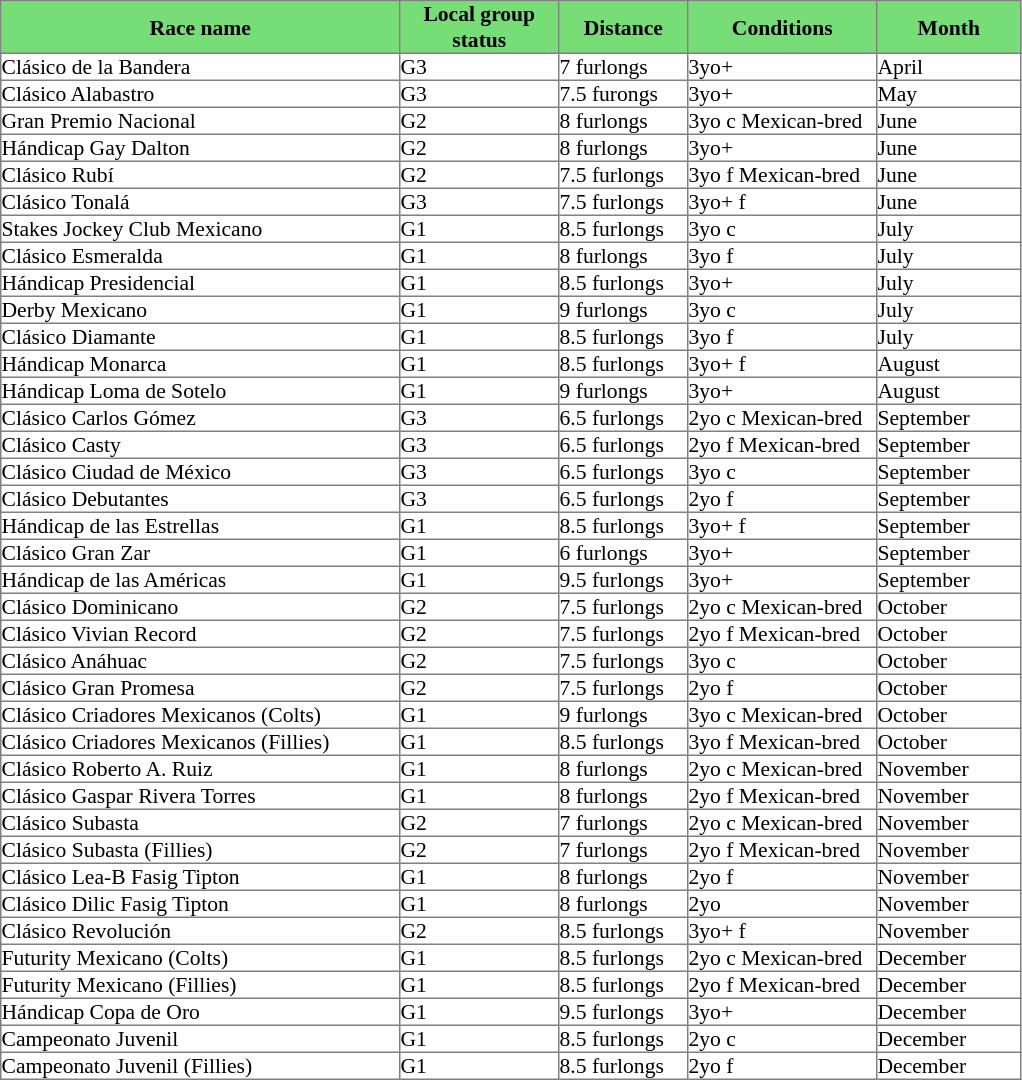<table class = "sortable" | border="1" cellpadding="0" style="border-collapse: collapse; font-size:90%">
<tr bgcolor="#77dd77" align="center">
<th>Race name</th>
<th>Local group status</th>
<th>Distance</th>
<th>Conditions</th>
<th>Month</th>
</tr>
<tr>
<td>Clásico de la Bandera</td>
<td>G3</td>
<td>7 furlongs</td>
<td>3yo+</td>
<td>April</td>
</tr>
<tr>
<td>Clásico Alabastro</td>
<td>G3</td>
<td>7.5 furongs</td>
<td>3yo+</td>
<td>May</td>
</tr>
<tr>
<td width="265">Gran Premio Nacional</td>
<td width="105">G2</td>
<td width="85">8 furlongs</td>
<td width="125">3yo c Mexican-bred</td>
<td width="95">June</td>
</tr>
<tr>
<td>Hándicap Gay Dalton</td>
<td>G2</td>
<td>8 furlongs</td>
<td>3yo+</td>
<td>June</td>
</tr>
<tr>
<td>Clásico Rubí</td>
<td>G2</td>
<td>7.5 furlongs</td>
<td>3yo f Mexican-bred</td>
<td>June</td>
</tr>
<tr>
<td>Clásico Tonalá</td>
<td>G3</td>
<td>7.5 furlongs</td>
<td>3yo+ f</td>
<td>June</td>
</tr>
<tr>
<td>Stakes Jockey Club Mexicano</td>
<td>G1</td>
<td>8.5 furlongs</td>
<td>3yo c</td>
<td>July</td>
</tr>
<tr>
<td>Clásico Esmeralda</td>
<td>G1</td>
<td>8 furlongs</td>
<td>3yo f</td>
<td>July</td>
</tr>
<tr>
<td>Hándicap Presidencial</td>
<td>G1</td>
<td>8.5 furlongs</td>
<td>3yo+</td>
<td>July</td>
</tr>
<tr>
<td>Derby Mexicano</td>
<td>G1</td>
<td>9 furlongs</td>
<td>3yo c</td>
<td>July</td>
</tr>
<tr>
<td>Clásico Diamante</td>
<td>G1</td>
<td>8.5 furlongs</td>
<td>3yo f</td>
<td>July</td>
</tr>
<tr>
<td>Hándicap Monarca</td>
<td>G1</td>
<td>8.5 furlongs</td>
<td>3yo+ f</td>
<td>August</td>
</tr>
<tr>
<td>Hándicap Loma de Sotelo</td>
<td>G1</td>
<td>9 furlongs</td>
<td>3yo+</td>
<td>August</td>
</tr>
<tr>
<td>Clásico Carlos Gómez</td>
<td>G3</td>
<td>6.5 furlongs</td>
<td>2yo c Mexican-bred</td>
<td>September</td>
</tr>
<tr>
<td>Clásico Casty</td>
<td>G3</td>
<td>6.5 furlongs</td>
<td>2yo f Mexican-bred</td>
<td>September</td>
</tr>
<tr>
<td>Clásico Ciudad de México</td>
<td>G3</td>
<td>6.5 furlongs</td>
<td>3yo c</td>
<td>September</td>
</tr>
<tr>
<td>Clásico Debutantes</td>
<td>G3</td>
<td>6.5 furlongs</td>
<td>2yo f</td>
<td>September</td>
</tr>
<tr>
<td>Hándicap de las Estrellas</td>
<td>G1</td>
<td>8.5 furlongs</td>
<td>3yo+ f</td>
<td>September</td>
</tr>
<tr>
<td>Clásico Gran Zar</td>
<td>G1</td>
<td>6 furlongs</td>
<td>3yo+</td>
<td>September</td>
</tr>
<tr>
<td>Hándicap de las Américas</td>
<td>G1</td>
<td>9.5 furlongs</td>
<td>3yo+</td>
<td>September</td>
</tr>
<tr>
<td>Clásico Dominicano</td>
<td>G2</td>
<td>7.5 furlongs</td>
<td>2yo c Mexican-bred</td>
<td>October</td>
</tr>
<tr>
<td>Clásico Vivian Record</td>
<td>G2</td>
<td>7.5 furlongs</td>
<td>2yo f Mexican-bred</td>
<td>October</td>
</tr>
<tr>
<td>Clásico Anáhuac</td>
<td>G2</td>
<td>7.5 furlongs</td>
<td>3yo c</td>
<td>October</td>
</tr>
<tr>
<td>Clásico Gran Promesa</td>
<td>G2</td>
<td>7.5 furlongs</td>
<td>2yo f</td>
<td>October</td>
</tr>
<tr>
<td>Clásico Criadores Mexicanos (Colts)</td>
<td>G1</td>
<td>9 furlongs</td>
<td>3yo c Mexican-bred</td>
<td>October</td>
</tr>
<tr>
<td>Clásico Criadores Mexicanos (Fillies)</td>
<td>G1</td>
<td>8.5 furlongs</td>
<td>3yo f Mexican-bred</td>
<td>October</td>
</tr>
<tr>
<td>Clásico Roberto A. Ruiz</td>
<td>G1</td>
<td>8 furlongs</td>
<td>2yo c Mexican-bred</td>
<td>November</td>
</tr>
<tr>
<td>Clásico Gaspar Rivera Torres</td>
<td>G1</td>
<td>8 furlongs</td>
<td>2yo f Mexican-bred</td>
<td>November</td>
</tr>
<tr>
<td>Clásico Subasta</td>
<td>G2</td>
<td>7 furlongs</td>
<td>2yo c Mexican-bred</td>
<td>November</td>
</tr>
<tr>
<td>Clásico Subasta (Fillies)</td>
<td>G2</td>
<td>7 furlongs</td>
<td>2yo f Mexican-bred</td>
<td>November</td>
</tr>
<tr>
<td>Clásico Lea-B Fasig Tipton</td>
<td>G1</td>
<td>8 furlongs</td>
<td>2yo f</td>
<td>November</td>
</tr>
<tr>
<td>Clásico Dilic Fasig Tipton</td>
<td>G1</td>
<td>8 furlongs</td>
<td>2yo</td>
<td>November</td>
</tr>
<tr>
<td>Clásico Revolución</td>
<td>G2</td>
<td>8.5 furlongs</td>
<td>3yo+ f</td>
<td>November</td>
</tr>
<tr>
<td>Futurity Mexicano (Colts)</td>
<td>G1</td>
<td>8.5 furlongs</td>
<td>2yo c Mexican-bred</td>
<td>December</td>
</tr>
<tr>
<td>Futurity Mexicano (Fillies)</td>
<td>G1</td>
<td>8.5 furlongs</td>
<td>2yo f Mexican-bred</td>
<td>December</td>
</tr>
<tr>
<td>Hándicap Copa de Oro</td>
<td>G1</td>
<td>9.5 furlongs</td>
<td>3yo+</td>
<td>December</td>
</tr>
<tr>
<td>Campeonato Juvenil</td>
<td>G1</td>
<td>8.5 furlongs</td>
<td>2yo c</td>
<td>December</td>
</tr>
<tr>
<td>Campeonato Juvenil (Fillies)</td>
<td>G1</td>
<td>8.5 furlongs</td>
<td>2yo f</td>
<td>December</td>
</tr>
</table>
